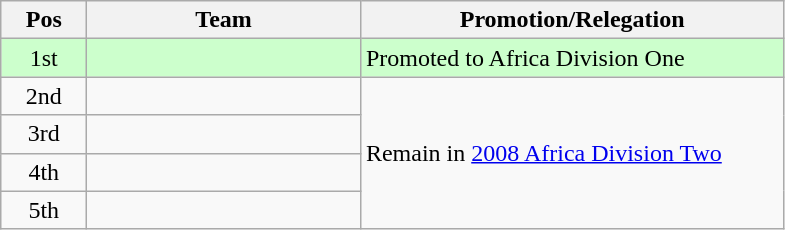<table class="wikitable">
<tr>
<th width=50>Pos</th>
<th width=175>Team</th>
<th width=275>Promotion/Relegation</th>
</tr>
<tr style="background:#ccffcc">
<td align="center">1st</td>
<td></td>
<td>Promoted to Africa Division One</td>
</tr>
<tr>
<td align="center">2nd</td>
<td></td>
<td rowspan=4>Remain in <a href='#'>2008 Africa Division Two</a></td>
</tr>
<tr>
<td align="center">3rd</td>
<td></td>
</tr>
<tr>
<td align="center">4th</td>
<td></td>
</tr>
<tr>
<td align="center">5th</td>
<td></td>
</tr>
</table>
